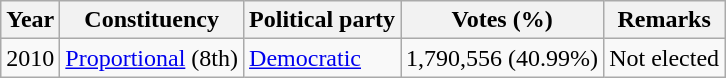<table class="wikitable">
<tr>
<th>Year</th>
<th>Constituency</th>
<th>Political party</th>
<th>Votes (%)</th>
<th>Remarks</th>
</tr>
<tr>
<td>2010</td>
<td><a href='#'>Proportional</a> (8th)</td>
<td><a href='#'>Democratic</a></td>
<td>1,790,556 (40.99%)</td>
<td>Not elected</td>
</tr>
</table>
